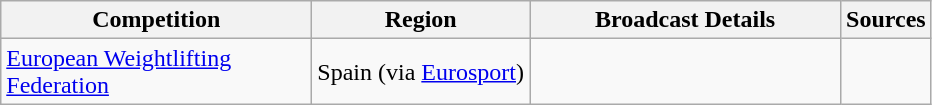<table class="wikitable">
<tr>
<th width="200">Competition</th>
<th>Region</th>
<th width="200">Broadcast Details</th>
<th>Sources</th>
</tr>
<tr>
<td><a href='#'>European Weightlifting Federation</a></td>
<td>Spain (via <a href='#'>Eurosport</a>)</td>
<td></td>
</tr>
</table>
